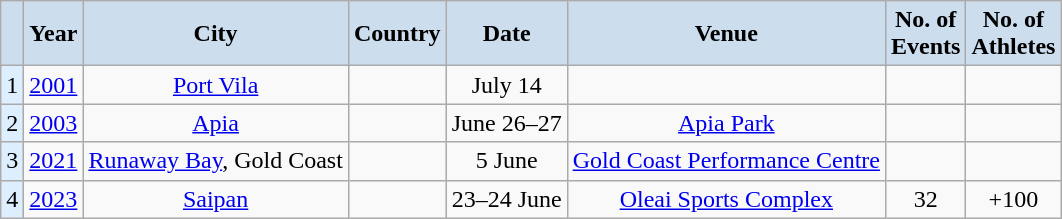<table class="wikitable" style="text-align:center">
<tr>
<th style="background-color: #CCDDEE;"></th>
<th style="background-color: #CCDDEE;">Year</th>
<th style="background-color: #CCDDEE;">City</th>
<th style="background-color: #CCDDEE;">Country</th>
<th style="background-color: #CCDDEE;">Date</th>
<th style="background-color: #CCDDEE;">Venue</th>
<th style="background-color: #CCDDEE;">No. of <br>Events</th>
<th style="background-color: #CCDDEE;">No. of<br>Athletes</th>
</tr>
<tr>
<td bgcolor=DDEEFF>1</td>
<td><a href='#'>2001</a></td>
<td><a href='#'>Port Vila</a></td>
<td align=left></td>
<td>July 14</td>
<td></td>
<td></td>
<td></td>
</tr>
<tr>
<td bgcolor=DDEEFF>2</td>
<td><a href='#'>2003</a></td>
<td><a href='#'>Apia</a></td>
<td align=left></td>
<td>June 26–27</td>
<td><a href='#'>Apia Park</a></td>
<td></td>
<td></td>
</tr>
<tr>
<td bgcolor=DDEEFF>3</td>
<td><a href='#'>2021</a></td>
<td><a href='#'>Runaway Bay</a>, Gold Coast</td>
<td align=left></td>
<td>5 June</td>
<td><a href='#'>Gold Coast Performance Centre</a></td>
<td></td>
<td></td>
</tr>
<tr>
<td bgcolor=DDEEFF>4</td>
<td><a href='#'>2023</a></td>
<td><a href='#'>Saipan</a></td>
<td align=left></td>
<td>23–24 June</td>
<td><a href='#'>Oleai Sports Complex</a></td>
<td>32</td>
<td>+100</td>
</tr>
</table>
